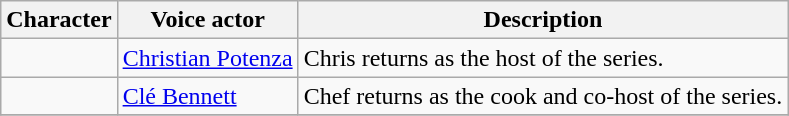<table class="wikitable sortable">
<tr>
<th>Character</th>
<th>Voice actor</th>
<th>Description</th>
</tr>
<tr>
<td></td>
<td><a href='#'>Christian Potenza</a></td>
<td>Chris returns as the host of the series.</td>
</tr>
<tr>
<td></td>
<td><a href='#'>Clé Bennett</a></td>
<td>Chef returns as the cook and co-host of the series.</td>
</tr>
<tr>
</tr>
</table>
